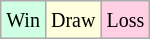<table class="wikitable">
<tr>
<td style="background:#d0ffe3;"><small>Win</small></td>
<td style="background:#ffd;"><small>Draw</small></td>
<td style="background:#ffd0e3;"><small>Loss</small></td>
</tr>
</table>
